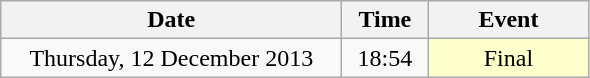<table class = "wikitable" style="text-align:center;">
<tr>
<th width=220>Date</th>
<th width=50>Time</th>
<th width=100>Event</th>
</tr>
<tr>
<td>Thursday, 12 December 2013</td>
<td>18:54</td>
<td bgcolor=ffffcc>Final</td>
</tr>
</table>
